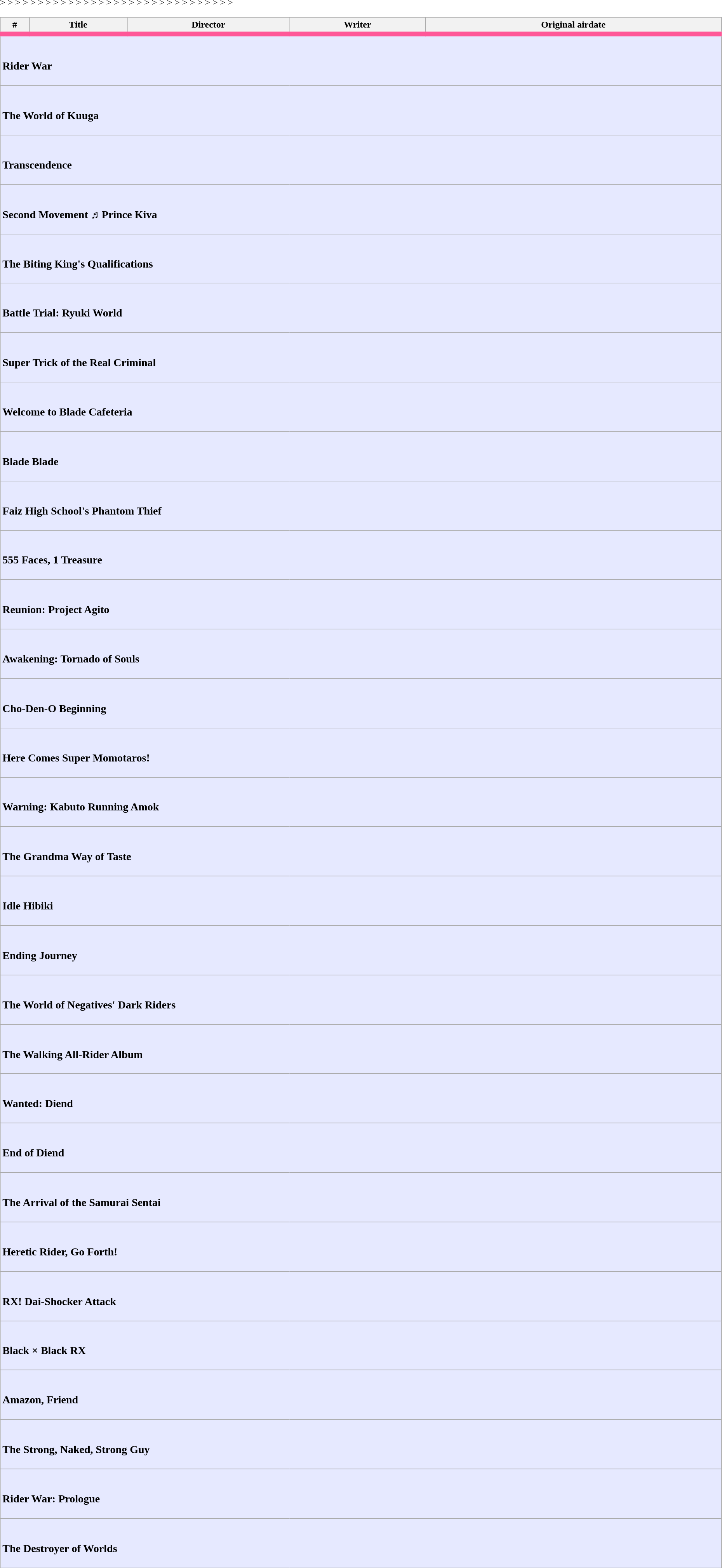<table class="wikitable" width="98%">
<tr style="border-bottom:8px solid #FF5798">
<th width="4%">#</th>
<th>Title</th>
<th>Director</th>
<th>Writer</th>
<th>Original airdate</th>
</tr>
<tr <noinclude>>
<td colspan="5" bgcolor="#e6e9ff"><br><h3>Rider War</h3></noinclude>
</td>
</tr>
<tr <noinclude>>
<td colspan="5" bgcolor="#e6e9ff"><br><h3>The World of Kuuga</h3></noinclude>
</td>
</tr>
<tr <noinclude>>
<td colspan="5" bgcolor="#e6e9ff"><br><h3>Transcendence</h3></noinclude>
</td>
</tr>
<tr <noinclude>>
<td colspan="5" bgcolor="#e6e9ff"><br><h3>Second Movement ♬ Prince Kiva</h3></noinclude>
</td>
</tr>
<tr <noinclude>>
<td colspan="5" bgcolor="#e6e9ff"><br><h3>The Biting King's Qualifications</h3></noinclude>
</td>
</tr>
<tr <noinclude>>
<td colspan="5" bgcolor="#e6e9ff"><br><h3>Battle Trial: Ryuki World</h3></noinclude>
</td>
</tr>
<tr <noinclude>>
<td colspan="5" bgcolor="#e6e9ff"><br><h3>Super Trick of the Real Criminal</h3></noinclude>
</td>
</tr>
<tr <noinclude>>
<td colspan="5" bgcolor="#e6e9ff"><br><h3>Welcome to Blade Cafeteria</h3></noinclude>
</td>
</tr>
<tr <noinclude>>
<td colspan="5" bgcolor="#e6e9ff"><br><h3>Blade Blade</h3></noinclude>
</td>
</tr>
<tr <noinclude>>
<td colspan="5" bgcolor="#e6e9ff"><br><h3>Faiz High School's Phantom Thief</h3></noinclude>
</td>
</tr>
<tr <noinclude>>
<td colspan="5" bgcolor="#e6e9ff"><br><h3>555 Faces, 1 Treasure</h3></noinclude>
</td>
</tr>
<tr <noinclude>>
<td colspan="5" bgcolor="#e6e9ff"><br><h3>Reunion: Project Agito</h3></noinclude>
</td>
</tr>
<tr <noinclude>>
<td colspan="5" bgcolor="#e6e9ff"><br><h3>Awakening: Tornado of Souls</h3></noinclude>
</td>
</tr>
<tr <noinclude>>
<td colspan="5" bgcolor="#e6e9ff"><br><h3>Cho-Den-O Beginning</h3></noinclude>
</td>
</tr>
<tr <noinclude>>
<td colspan="5" bgcolor="#e6e9ff"><br><h3>Here Comes Super Momotaros!</h3></noinclude>
</td>
</tr>
<tr <noinclude>>
<td colspan="5" bgcolor="#e6e9ff"><br><h3>Warning: Kabuto Running Amok</h3></noinclude>
</td>
</tr>
<tr <noinclude>>
<td colspan="5" bgcolor="#e6e9ff"><br><h3>The Grandma Way of Taste</h3></noinclude>
</td>
</tr>
<tr <noinclude>>
<td colspan="5" bgcolor="#e6e9ff"><br><h3>Idle Hibiki</h3></noinclude>
</td>
</tr>
<tr <noinclude>>
<td colspan="5" bgcolor="#e6e9ff"><br><h3>Ending Journey</h3></noinclude>
</td>
</tr>
<tr <noinclude>>
<td colspan="5" bgcolor="#e6e9ff"><br><h3>The World of Negatives' Dark Riders</h3></noinclude>
</td>
</tr>
<tr <noinclude>>
<td colspan="5" bgcolor="#e6e9ff"><br><h3>The Walking All-Rider Album</h3></noinclude>
</td>
</tr>
<tr <noinclude>>
<td colspan="5" bgcolor="#e6e9ff"><br><h3>Wanted: Diend</h3></noinclude>
</td>
</tr>
<tr <noinclude>>
<td colspan="5" bgcolor="#e6e9ff"><br><h3>End of Diend</h3></noinclude>
</td>
</tr>
<tr <noinclude>>
<td colspan="5" bgcolor="#e6e9ff"><br><h3>The Arrival of the Samurai Sentai</h3></noinclude>
</td>
</tr>
<tr <noinclude>>
<td colspan="5" bgcolor="#e6e9ff"><br><h3>Heretic Rider, Go Forth!</h3></noinclude>
</td>
</tr>
<tr <noinclude>>
<td colspan="5" bgcolor="#e6e9ff"><br><h3>RX! Dai-Shocker Attack</h3></noinclude>
</td>
</tr>
<tr <noinclude>>
<td colspan="5" bgcolor="#e6e9ff"><br><h3>Black × Black RX</h3></noinclude>
</td>
</tr>
<tr <noinclude>>
<td colspan="5" bgcolor="#e6e9ff"><br><h3>Amazon, Friend</h3></noinclude>
</td>
</tr>
<tr <noinclude>>
<td colspan="5" bgcolor="#e6e9ff"><br><h3>The Strong, Naked, Strong Guy</h3></noinclude>
</td>
</tr>
<tr <noinclude>>
<td colspan="5" bgcolor="#e6e9ff"><br><h3>Rider War: Prologue</h3></noinclude>
</td>
</tr>
<tr <noinclude>>
<td colspan="5" bgcolor="#e6e9ff"><br><h3>The Destroyer of Worlds</h3></noinclude>
</td>
</tr>
</table>
